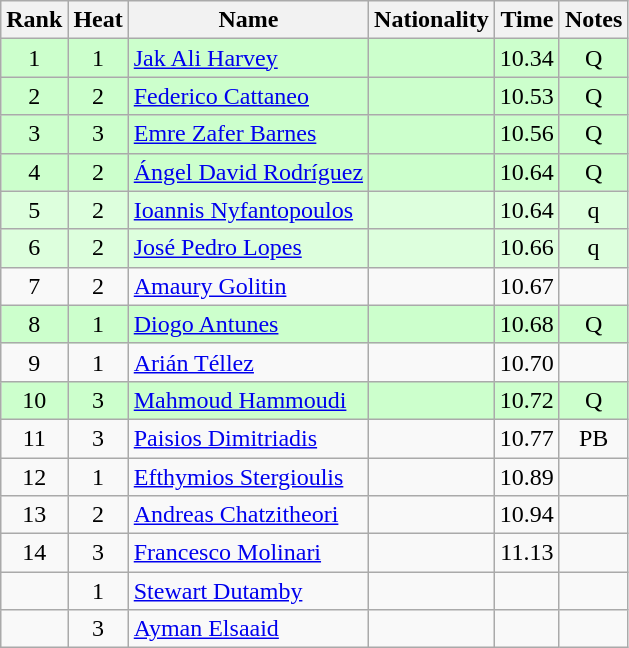<table class="wikitable sortable" style="text-align:center">
<tr>
<th>Rank</th>
<th>Heat</th>
<th>Name</th>
<th>Nationality</th>
<th>Time</th>
<th>Notes</th>
</tr>
<tr bgcolor=ccffcc>
<td>1</td>
<td>1</td>
<td align=left><a href='#'>Jak Ali Harvey</a></td>
<td align=left></td>
<td>10.34</td>
<td>Q</td>
</tr>
<tr bgcolor=ccffcc>
<td>2</td>
<td>2</td>
<td align=left><a href='#'>Federico Cattaneo</a></td>
<td align=left></td>
<td>10.53</td>
<td>Q</td>
</tr>
<tr bgcolor=ccffcc>
<td>3</td>
<td>3</td>
<td align=left><a href='#'>Emre Zafer Barnes</a></td>
<td align=left></td>
<td>10.56</td>
<td>Q</td>
</tr>
<tr bgcolor=ccffcc>
<td>4</td>
<td>2</td>
<td align=left><a href='#'>Ángel David Rodríguez</a></td>
<td align=left></td>
<td>10.64</td>
<td>Q</td>
</tr>
<tr bgcolor=ddffdd>
<td>5</td>
<td>2</td>
<td align=left><a href='#'>Ioannis Nyfantopoulos</a></td>
<td align=left></td>
<td>10.64</td>
<td>q</td>
</tr>
<tr bgcolor=ddffdd>
<td>6</td>
<td>2</td>
<td align=left><a href='#'>José Pedro Lopes</a></td>
<td align=left></td>
<td>10.66</td>
<td>q</td>
</tr>
<tr>
<td>7</td>
<td>2</td>
<td align=left><a href='#'>Amaury Golitin</a></td>
<td align=left></td>
<td>10.67</td>
<td></td>
</tr>
<tr bgcolor=ccffcc>
<td>8</td>
<td>1</td>
<td align=left><a href='#'>Diogo Antunes</a></td>
<td align=left></td>
<td>10.68</td>
<td>Q</td>
</tr>
<tr>
<td>9</td>
<td>1</td>
<td align=left><a href='#'>Arián Téllez</a></td>
<td align=left></td>
<td>10.70</td>
<td></td>
</tr>
<tr bgcolor=ccffcc>
<td>10</td>
<td>3</td>
<td align=left><a href='#'>Mahmoud Hammoudi</a></td>
<td align=left></td>
<td>10.72</td>
<td>Q</td>
</tr>
<tr>
<td>11</td>
<td>3</td>
<td align=left><a href='#'>Paisios Dimitriadis</a></td>
<td align=left></td>
<td>10.77</td>
<td>PB</td>
</tr>
<tr>
<td>12</td>
<td>1</td>
<td align=left><a href='#'>Efthymios Stergioulis</a></td>
<td align=left></td>
<td>10.89</td>
<td></td>
</tr>
<tr>
<td>13</td>
<td>2</td>
<td align=left><a href='#'>Andreas Chatzitheori</a></td>
<td align=left></td>
<td>10.94</td>
<td></td>
</tr>
<tr>
<td>14</td>
<td>3</td>
<td align=left><a href='#'>Francesco Molinari</a></td>
<td align=left></td>
<td>11.13</td>
<td></td>
</tr>
<tr>
<td></td>
<td>1</td>
<td align=left><a href='#'>Stewart Dutamby</a></td>
<td align=left></td>
<td></td>
<td></td>
</tr>
<tr>
<td></td>
<td>3</td>
<td align=left><a href='#'>Ayman Elsaaid</a></td>
<td align=left></td>
<td></td>
<td></td>
</tr>
</table>
